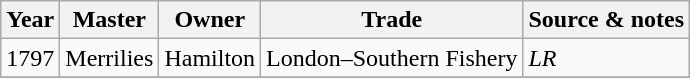<table class=" wikitable">
<tr>
<th>Year</th>
<th>Master</th>
<th>Owner</th>
<th>Trade</th>
<th>Source & notes</th>
</tr>
<tr>
<td>1797</td>
<td>Merrilies</td>
<td>Hamilton</td>
<td>London–Southern Fishery</td>
<td><em>LR</em></td>
</tr>
<tr>
</tr>
</table>
